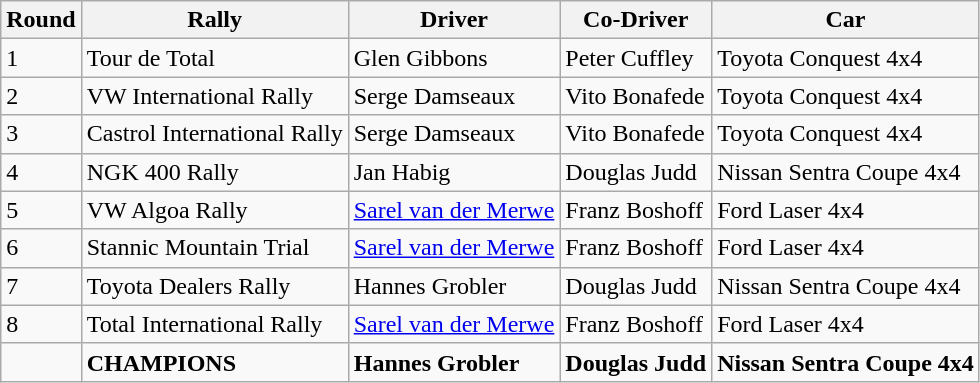<table class="wikitable">
<tr>
<th>Round</th>
<th>Rally</th>
<th>Driver</th>
<th>Co-Driver</th>
<th>Car</th>
</tr>
<tr>
<td>1</td>
<td>Tour de Total</td>
<td>Glen Gibbons</td>
<td>Peter Cuffley</td>
<td>Toyota Conquest 4x4</td>
</tr>
<tr>
<td>2</td>
<td>VW International Rally</td>
<td>Serge Damseaux</td>
<td>Vito Bonafede</td>
<td>Toyota Conquest 4x4</td>
</tr>
<tr>
<td>3</td>
<td>Castrol International Rally</td>
<td>Serge Damseaux</td>
<td>Vito Bonafede</td>
<td>Toyota Conquest 4x4</td>
</tr>
<tr>
<td>4</td>
<td>NGK 400 Rally</td>
<td>Jan Habig</td>
<td>Douglas Judd</td>
<td>Nissan Sentra Coupe 4x4</td>
</tr>
<tr>
<td>5</td>
<td>VW Algoa Rally</td>
<td><a href='#'>Sarel van der Merwe</a></td>
<td>Franz Boshoff</td>
<td>Ford Laser 4x4</td>
</tr>
<tr>
<td>6</td>
<td>Stannic Mountain Trial</td>
<td><a href='#'>Sarel van der Merwe</a></td>
<td>Franz Boshoff</td>
<td>Ford Laser 4x4</td>
</tr>
<tr>
<td>7</td>
<td>Toyota Dealers Rally</td>
<td>Hannes Grobler</td>
<td>Douglas Judd</td>
<td>Nissan Sentra Coupe 4x4</td>
</tr>
<tr>
<td>8</td>
<td>Total International Rally</td>
<td><a href='#'>Sarel van der Merwe</a></td>
<td>Franz Boshoff</td>
<td>Ford Laser 4x4</td>
</tr>
<tr>
<td></td>
<td><strong>CHAMPIONS</strong></td>
<td><strong>Hannes Grobler</strong></td>
<td><strong>Douglas Judd</strong></td>
<td><strong>Nissan Sentra Coupe 4x4</strong></td>
</tr>
</table>
